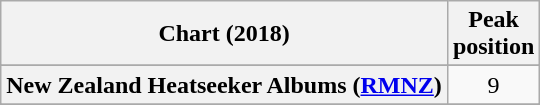<table class="wikitable sortable plainrowheaders" style="text-align:center">
<tr>
<th scope="col">Chart (2018)</th>
<th scope="col">Peak<br> position</th>
</tr>
<tr>
</tr>
<tr>
</tr>
<tr>
</tr>
<tr>
</tr>
<tr>
</tr>
<tr>
<th scope="row">New Zealand Heatseeker Albums (<a href='#'>RMNZ</a>)</th>
<td>9</td>
</tr>
<tr>
</tr>
<tr>
</tr>
<tr>
</tr>
<tr>
</tr>
<tr>
</tr>
<tr>
</tr>
<tr>
</tr>
</table>
